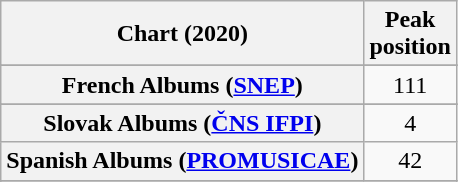<table class="wikitable sortable plainrowheaders" style="text-align:center">
<tr>
<th scope="col">Chart (2020)</th>
<th scope="col">Peak<br>position</th>
</tr>
<tr>
</tr>
<tr>
</tr>
<tr>
</tr>
<tr>
</tr>
<tr>
</tr>
<tr>
</tr>
<tr>
</tr>
<tr>
</tr>
<tr>
</tr>
<tr>
<th scope="row">French Albums (<a href='#'>SNEP</a>)</th>
<td>111</td>
</tr>
<tr>
</tr>
<tr>
</tr>
<tr>
</tr>
<tr>
</tr>
<tr>
</tr>
<tr>
</tr>
<tr>
</tr>
<tr>
<th scope="row">Slovak Albums (<a href='#'>ČNS IFPI</a>)</th>
<td>4</td>
</tr>
<tr>
<th scope="row">Spanish Albums (<a href='#'>PROMUSICAE</a>)</th>
<td>42</td>
</tr>
<tr>
</tr>
<tr>
</tr>
<tr>
</tr>
<tr>
</tr>
<tr>
</tr>
<tr>
</tr>
<tr>
</tr>
<tr>
</tr>
</table>
